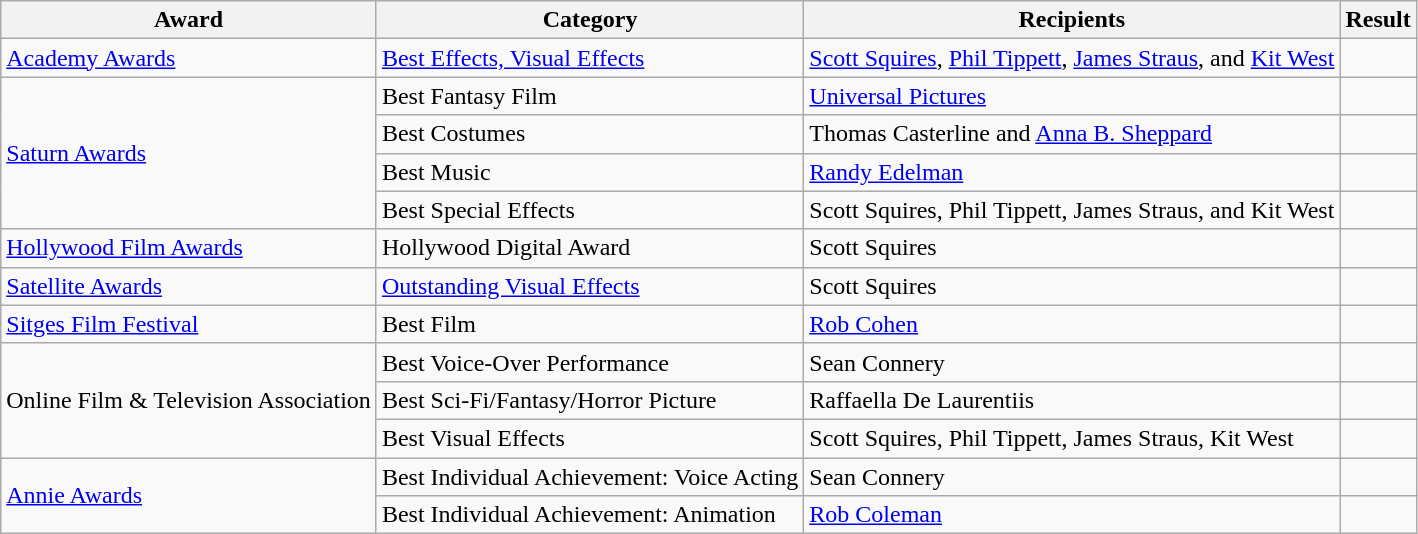<table class="wikitable sortable plainrowheaders">
<tr>
<th>Award</th>
<th>Category</th>
<th>Recipients</th>
<th>Result</th>
</tr>
<tr>
<td><a href='#'>Academy Awards</a></td>
<td><a href='#'>Best Effects, Visual Effects</a></td>
<td><a href='#'>Scott Squires</a>, <a href='#'>Phil Tippett</a>, <a href='#'>James Straus</a>, and <a href='#'>Kit West</a></td>
<td></td>
</tr>
<tr>
<td rowspan="4"><a href='#'>Saturn Awards</a></td>
<td>Best Fantasy Film</td>
<td><a href='#'>Universal Pictures</a></td>
<td></td>
</tr>
<tr>
<td>Best Costumes</td>
<td>Thomas Casterline and <a href='#'>Anna B. Sheppard</a></td>
<td></td>
</tr>
<tr>
<td>Best Music</td>
<td><a href='#'>Randy Edelman</a></td>
<td></td>
</tr>
<tr>
<td>Best Special Effects</td>
<td>Scott Squires, Phil Tippett, James Straus, and Kit West</td>
<td></td>
</tr>
<tr>
<td><a href='#'>Hollywood Film Awards</a></td>
<td>Hollywood Digital Award</td>
<td>Scott Squires</td>
<td></td>
</tr>
<tr>
<td><a href='#'>Satellite Awards</a></td>
<td><a href='#'>Outstanding Visual Effects</a></td>
<td>Scott Squires</td>
<td></td>
</tr>
<tr>
<td><a href='#'>Sitges Film Festival</a></td>
<td>Best Film</td>
<td><a href='#'>Rob Cohen</a></td>
<td></td>
</tr>
<tr>
<td rowspan="3">Online Film & Television Association</td>
<td>Best Voice-Over Performance</td>
<td>Sean Connery</td>
<td></td>
</tr>
<tr>
<td>Best Sci-Fi/Fantasy/Horror Picture</td>
<td>Raffaella De Laurentiis</td>
<td></td>
</tr>
<tr>
<td>Best Visual Effects</td>
<td>Scott Squires, Phil Tippett, James Straus, Kit West</td>
<td></td>
</tr>
<tr>
<td rowspan="2"><a href='#'>Annie Awards</a></td>
<td>Best Individual Achievement: Voice Acting</td>
<td>Sean Connery</td>
<td></td>
</tr>
<tr>
<td>Best Individual Achievement: Animation</td>
<td><a href='#'>Rob Coleman</a></td>
<td></td>
</tr>
</table>
